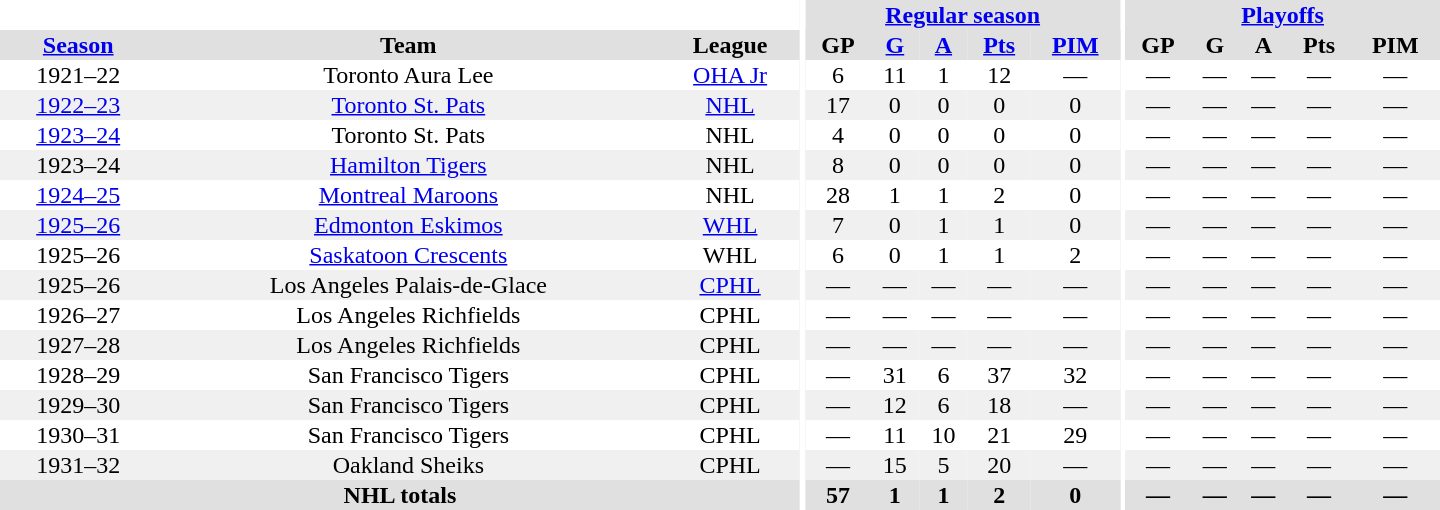<table border="0" cellpadding="1" cellspacing="0" style="text-align:center; width:60em">
<tr bgcolor="#e0e0e0">
<th colspan="3" bgcolor="#ffffff"></th>
<th rowspan="100" bgcolor="#ffffff"></th>
<th colspan="5"><a href='#'>Regular season</a></th>
<th rowspan="100" bgcolor="#ffffff"></th>
<th colspan="5"><a href='#'>Playoffs</a></th>
</tr>
<tr bgcolor="#e0e0e0">
<th><a href='#'>Season</a></th>
<th>Team</th>
<th>League</th>
<th>GP</th>
<th><a href='#'>G</a></th>
<th><a href='#'>A</a></th>
<th><a href='#'>Pts</a></th>
<th><a href='#'>PIM</a></th>
<th>GP</th>
<th>G</th>
<th>A</th>
<th>Pts</th>
<th>PIM</th>
</tr>
<tr>
<td>1921–22</td>
<td>Toronto Aura Lee</td>
<td><a href='#'>OHA Jr</a></td>
<td>6</td>
<td>11</td>
<td>1</td>
<td>12</td>
<td>—</td>
<td>—</td>
<td>—</td>
<td>—</td>
<td>—</td>
<td>—</td>
</tr>
<tr bgcolor="#f0f0f0">
<td><a href='#'>1922–23</a></td>
<td><a href='#'>Toronto St. Pats</a></td>
<td><a href='#'>NHL</a></td>
<td>17</td>
<td>0</td>
<td>0</td>
<td>0</td>
<td>0</td>
<td>—</td>
<td>—</td>
<td>—</td>
<td>—</td>
<td>—</td>
</tr>
<tr>
<td><a href='#'>1923–24</a></td>
<td>Toronto St. Pats</td>
<td>NHL</td>
<td>4</td>
<td>0</td>
<td>0</td>
<td>0</td>
<td>0</td>
<td>—</td>
<td>—</td>
<td>—</td>
<td>—</td>
<td>—</td>
</tr>
<tr bgcolor="#f0f0f0">
<td>1923–24</td>
<td><a href='#'>Hamilton Tigers</a></td>
<td>NHL</td>
<td>8</td>
<td>0</td>
<td>0</td>
<td>0</td>
<td>0</td>
<td>—</td>
<td>—</td>
<td>—</td>
<td>—</td>
<td>—</td>
</tr>
<tr>
<td><a href='#'>1924–25</a></td>
<td><a href='#'>Montreal Maroons</a></td>
<td>NHL</td>
<td>28</td>
<td>1</td>
<td>1</td>
<td>2</td>
<td>0</td>
<td>—</td>
<td>—</td>
<td>—</td>
<td>—</td>
<td>—</td>
</tr>
<tr bgcolor="#f0f0f0">
<td><a href='#'>1925–26</a></td>
<td><a href='#'>Edmonton Eskimos</a></td>
<td><a href='#'>WHL</a></td>
<td>7</td>
<td>0</td>
<td>1</td>
<td>1</td>
<td>0</td>
<td>—</td>
<td>—</td>
<td>—</td>
<td>—</td>
<td>—</td>
</tr>
<tr>
<td>1925–26</td>
<td><a href='#'>Saskatoon Crescents</a></td>
<td>WHL</td>
<td>6</td>
<td>0</td>
<td>1</td>
<td>1</td>
<td>2</td>
<td>—</td>
<td>—</td>
<td>—</td>
<td>—</td>
<td>—</td>
</tr>
<tr bgcolor="#f0f0f0">
<td>1925–26</td>
<td>Los Angeles Palais-de-Glace</td>
<td><a href='#'>CPHL</a></td>
<td>—</td>
<td>—</td>
<td>—</td>
<td>—</td>
<td>—</td>
<td>—</td>
<td>—</td>
<td>—</td>
<td>—</td>
<td>—</td>
</tr>
<tr>
<td>1926–27</td>
<td>Los Angeles Richfields</td>
<td>CPHL</td>
<td>—</td>
<td>—</td>
<td>—</td>
<td>—</td>
<td>—</td>
<td>—</td>
<td>—</td>
<td>—</td>
<td>—</td>
<td>—</td>
</tr>
<tr bgcolor="#f0f0f0">
<td>1927–28</td>
<td>Los Angeles Richfields</td>
<td>CPHL</td>
<td>—</td>
<td>—</td>
<td>—</td>
<td>—</td>
<td>—</td>
<td>—</td>
<td>—</td>
<td>—</td>
<td>—</td>
<td>—</td>
</tr>
<tr>
<td>1928–29</td>
<td>San Francisco Tigers</td>
<td>CPHL</td>
<td>—</td>
<td>31</td>
<td>6</td>
<td>37</td>
<td>32</td>
<td>—</td>
<td>—</td>
<td>—</td>
<td>—</td>
<td>—</td>
</tr>
<tr bgcolor="#f0f0f0">
<td>1929–30</td>
<td>San Francisco Tigers</td>
<td>CPHL</td>
<td>—</td>
<td>12</td>
<td>6</td>
<td>18</td>
<td>—</td>
<td>—</td>
<td>—</td>
<td>—</td>
<td>—</td>
<td>—</td>
</tr>
<tr>
<td>1930–31</td>
<td>San Francisco Tigers</td>
<td>CPHL</td>
<td>—</td>
<td>11</td>
<td>10</td>
<td>21</td>
<td>29</td>
<td>—</td>
<td>—</td>
<td>—</td>
<td>—</td>
<td>—</td>
</tr>
<tr bgcolor="#f0f0f0">
<td>1931–32</td>
<td>Oakland Sheiks</td>
<td>CPHL</td>
<td>—</td>
<td>15</td>
<td>5</td>
<td>20</td>
<td>—</td>
<td>—</td>
<td>—</td>
<td>—</td>
<td>—</td>
<td>—</td>
</tr>
<tr>
</tr>
<tr bgcolor="#e0e0e0">
<th colspan="3">NHL totals</th>
<th>57</th>
<th>1</th>
<th>1</th>
<th>2</th>
<th>0</th>
<th>—</th>
<th>—</th>
<th>—</th>
<th>—</th>
<th>—</th>
</tr>
</table>
